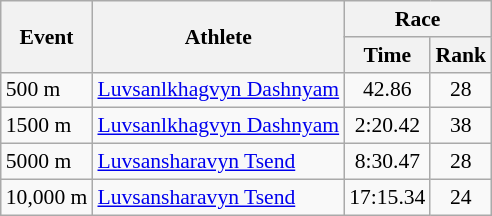<table class="wikitable" border="1" style="font-size:90%">
<tr>
<th rowspan=2>Event</th>
<th rowspan=2>Athlete</th>
<th colspan=2>Race</th>
</tr>
<tr>
<th>Time</th>
<th>Rank</th>
</tr>
<tr>
<td>500 m</td>
<td><a href='#'>Luvsanlkhagvyn Dashnyam</a></td>
<td align=center>42.86</td>
<td align=center>28</td>
</tr>
<tr>
<td>1500 m</td>
<td><a href='#'>Luvsanlkhagvyn Dashnyam</a></td>
<td align=center>2:20.42</td>
<td align=center>38</td>
</tr>
<tr>
<td>5000 m</td>
<td><a href='#'>Luvsansharavyn Tsend</a></td>
<td align=center>8:30.47</td>
<td align=center>28</td>
</tr>
<tr>
<td>10,000 m</td>
<td><a href='#'>Luvsansharavyn Tsend</a></td>
<td align=center>17:15.34</td>
<td align=center>24</td>
</tr>
</table>
